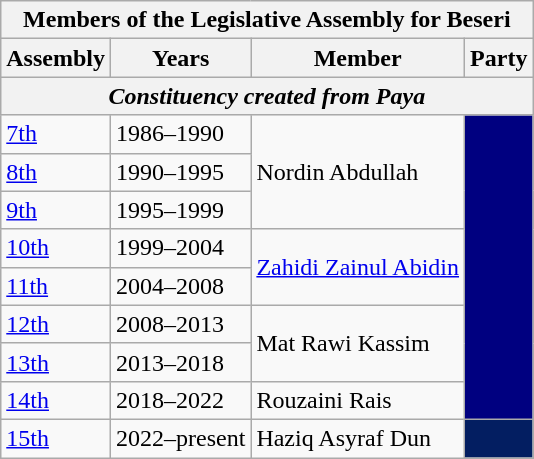<table class=wikitable>
<tr>
<th colspan=4>Members of the Legislative Assembly for Beseri</th>
</tr>
<tr>
<th>Assembly</th>
<th>Years</th>
<th>Member</th>
<th>Party</th>
</tr>
<tr>
<th colspan=4 align=center><em>Constituency created from Paya</em></th>
</tr>
<tr>
<td><a href='#'>7th</a></td>
<td>1986–1990</td>
<td rowspan=3>Nordin Abdullah</td>
<td rowspan=8 bgcolor=#000080></td>
</tr>
<tr>
<td><a href='#'>8th</a></td>
<td>1990–1995</td>
</tr>
<tr>
<td><a href='#'>9th</a></td>
<td>1995–1999</td>
</tr>
<tr>
<td><a href='#'>10th</a></td>
<td>1999–2004</td>
<td rowspan=2><a href='#'>Zahidi Zainul Abidin</a></td>
</tr>
<tr>
<td><a href='#'>11th</a></td>
<td>2004–2008</td>
</tr>
<tr>
<td><a href='#'>12th</a></td>
<td>2008–2013</td>
<td rowspan=2>Mat Rawi Kassim</td>
</tr>
<tr>
<td><a href='#'>13th</a></td>
<td>2013–2018</td>
</tr>
<tr>
<td><a href='#'>14th</a></td>
<td>2018–2022</td>
<td>Rouzaini Rais</td>
</tr>
<tr>
<td><a href='#'>15th</a></td>
<td>2022–present</td>
<td>Haziq Asyraf Dun</td>
<td bgcolor=#031e61></td>
</tr>
</table>
